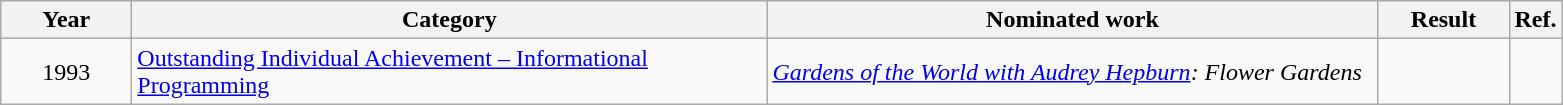<table class=wikitable>
<tr>
<th scope="col" style="width:5em;">Year</th>
<th scope="col" style="width:26em;">Category</th>
<th scope="col" style="width:25em;">Nominated work</th>
<th scope="col" style="width:5em;">Result</th>
<th>Ref.</th>
</tr>
<tr>
<td style="text-align:center;">1993</td>
<td><a href='#'>Outstanding Individual Achievement – Informational Programming</a></td>
<td><em><a href='#'>Gardens of the World with Audrey Hepburn</a>: Flower Gardens</em></td>
<td></td>
<td align=center></td>
</tr>
</table>
